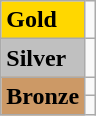<table class="wikitable">
<tr>
<td bgcolor="gold"><strong>Gold</strong></td>
<td></td>
</tr>
<tr>
<td bgcolor="silver"><strong>Silver</strong></td>
<td></td>
</tr>
<tr>
<td rowspan="2" bgcolor="#cc9966"><strong>Bronze</strong></td>
<td></td>
</tr>
<tr>
<td></td>
</tr>
</table>
